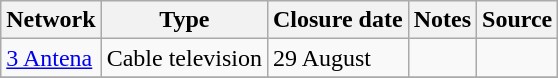<table class="wikitable sortable">
<tr>
<th>Network</th>
<th>Type</th>
<th>Closure date</th>
<th>Notes</th>
<th>Source</th>
</tr>
<tr>
<td><a href='#'>3 Antena</a></td>
<td>Cable television</td>
<td>29 August</td>
<td></td>
<td></td>
</tr>
<tr>
</tr>
</table>
